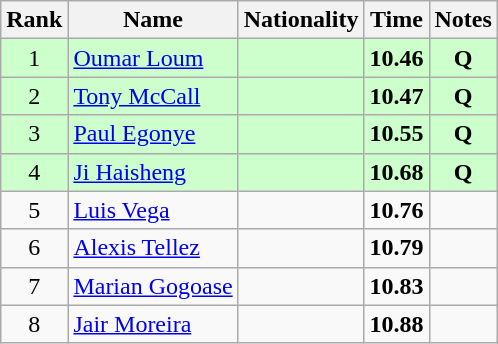<table class="wikitable sortable" style="text-align:center">
<tr>
<th>Rank</th>
<th>Name</th>
<th>Nationality</th>
<th>Time</th>
<th>Notes</th>
</tr>
<tr bgcolor=ccffcc>
<td>1</td>
<td align=left><a href='#'>Oumar Loum</a></td>
<td align=left></td>
<td><strong>10.46</strong></td>
<td><strong>Q</strong></td>
</tr>
<tr bgcolor=ccffcc>
<td>2</td>
<td align=left><a href='#'>Tony McCall</a></td>
<td align=left></td>
<td><strong>10.47</strong></td>
<td><strong>Q</strong></td>
</tr>
<tr bgcolor=ccffcc>
<td>3</td>
<td align=left><a href='#'>Paul Egonye</a></td>
<td align=left></td>
<td><strong>10.55</strong></td>
<td><strong>Q</strong></td>
</tr>
<tr bgcolor=ccffcc>
<td>4</td>
<td align=left><a href='#'>Ji Haisheng</a></td>
<td align=left></td>
<td><strong>10.68</strong></td>
<td><strong>Q</strong></td>
</tr>
<tr>
<td>5</td>
<td align=left><a href='#'>Luis Vega</a></td>
<td align=left></td>
<td><strong>10.76</strong></td>
<td></td>
</tr>
<tr>
<td>6</td>
<td align=left><a href='#'>Alexis Tellez</a></td>
<td align=left></td>
<td><strong>10.79</strong></td>
<td></td>
</tr>
<tr>
<td>7</td>
<td align=left><a href='#'>Marian Gogoase</a></td>
<td align=left></td>
<td><strong>10.83</strong></td>
<td></td>
</tr>
<tr>
<td>8</td>
<td align=left><a href='#'>Jair Moreira</a></td>
<td align=left></td>
<td><strong>10.88</strong></td>
<td></td>
</tr>
</table>
